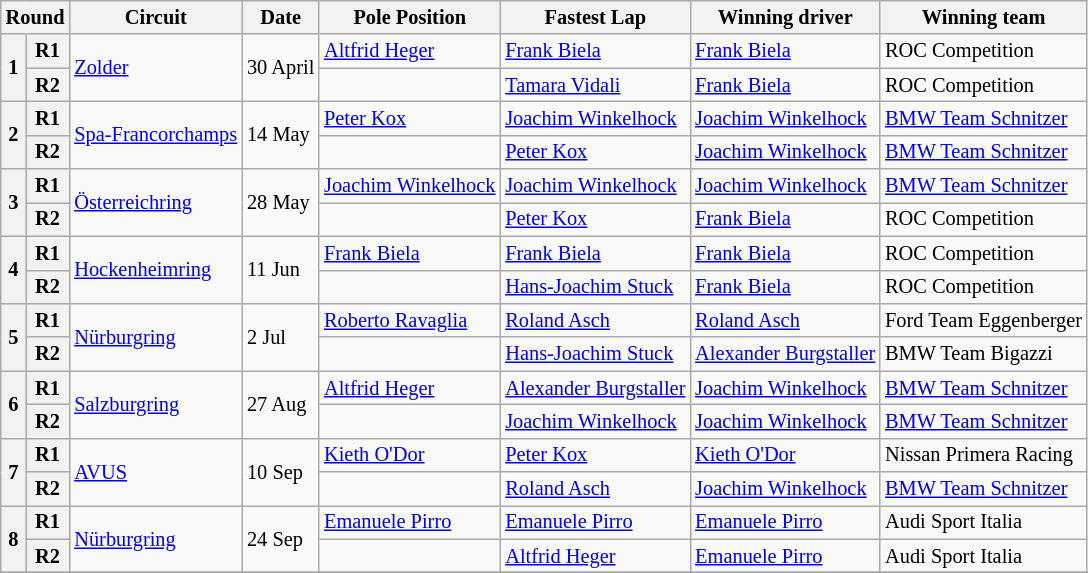<table class="wikitable" style="font-size: 85%;">
<tr>
<th colspan=2>Round</th>
<th>Circuit</th>
<th>Date</th>
<th>Pole Position</th>
<th>Fastest Lap</th>
<th>Winning driver</th>
<th>Winning team</th>
</tr>
<tr>
<th rowspan=2>1</th>
<th>R1</th>
<td rowspan=2> <a href='#'>Zolder</a></td>
<td rowspan=2>30 April</td>
<td> <a href='#'>Altfrid Heger</a></td>
<td> <a href='#'>Frank Biela</a></td>
<td> <a href='#'>Frank Biela</a></td>
<td>ROC Competition</td>
</tr>
<tr>
<th>R2</th>
<td></td>
<td> <a href='#'>Tamara Vidali</a></td>
<td> <a href='#'>Frank Biela</a></td>
<td>ROC Competition</td>
</tr>
<tr>
<th rowspan=2>2</th>
<th>R1</th>
<td rowspan=2> <a href='#'>Spa-Francorchamps</a></td>
<td rowspan=2>14 May</td>
<td> <a href='#'>Peter Kox</a></td>
<td> <a href='#'>Joachim Winkelhock</a></td>
<td> <a href='#'>Joachim Winkelhock</a></td>
<td><a href='#'>BMW Team Schnitzer</a></td>
</tr>
<tr>
<th>R2</th>
<td></td>
<td> <a href='#'>Peter Kox</a></td>
<td> <a href='#'>Joachim Winkelhock</a></td>
<td><a href='#'>BMW Team Schnitzer</a></td>
</tr>
<tr>
<th rowspan=2>3</th>
<th>R1</th>
<td rowspan=2> <a href='#'>Österreichring</a></td>
<td rowspan=2>28 May</td>
<td> <a href='#'>Joachim Winkelhock</a></td>
<td> <a href='#'>Joachim Winkelhock</a></td>
<td> <a href='#'>Joachim Winkelhock</a></td>
<td><a href='#'>BMW Team Schnitzer</a></td>
</tr>
<tr>
<th>R2</th>
<td></td>
<td> <a href='#'>Peter Kox</a></td>
<td> <a href='#'>Frank Biela</a></td>
<td>ROC Competition</td>
</tr>
<tr>
<th rowspan=2>4</th>
<th>R1</th>
<td rowspan=2> <a href='#'>Hockenheimring</a></td>
<td rowspan=2>11 Jun</td>
<td> <a href='#'>Frank Biela</a></td>
<td> <a href='#'>Frank Biela</a></td>
<td> <a href='#'>Frank Biela</a></td>
<td>ROC Competition</td>
</tr>
<tr>
<th>R2</th>
<td></td>
<td> <a href='#'>Hans-Joachim Stuck</a></td>
<td> <a href='#'>Frank Biela</a></td>
<td>ROC Competition</td>
</tr>
<tr>
<th rowspan=2>5</th>
<th>R1</th>
<td rowspan=2> <a href='#'>Nürburgring</a></td>
<td rowspan=2>2 Jul</td>
<td> <a href='#'>Roberto Ravaglia</a></td>
<td> <a href='#'>Roland Asch</a></td>
<td> <a href='#'>Roland Asch</a></td>
<td>Ford Team Eggenberger</td>
</tr>
<tr>
<th>R2</th>
<td></td>
<td> <a href='#'>Hans-Joachim Stuck</a></td>
<td> <a href='#'> Alexander Burgstaller</a></td>
<td>BMW Team Bigazzi</td>
</tr>
<tr>
<th rowspan=2>6</th>
<th>R1</th>
<td rowspan=2> <a href='#'>Salzburgring</a></td>
<td rowspan=2>27 Aug</td>
<td> <a href='#'>Altfrid Heger</a></td>
<td> <a href='#'> Alexander Burgstaller</a></td>
<td> <a href='#'>Joachim Winkelhock</a></td>
<td><a href='#'>BMW Team Schnitzer</a></td>
</tr>
<tr>
<th>R2</th>
<td></td>
<td> <a href='#'>Joachim Winkelhock</a></td>
<td> <a href='#'>Joachim Winkelhock</a></td>
<td><a href='#'>BMW Team Schnitzer</a></td>
</tr>
<tr>
<th rowspan=2>7</th>
<th>R1</th>
<td rowspan=2> <a href='#'>AVUS</a></td>
<td rowspan=2>10 Sep</td>
<td> <a href='#'>Kieth O'Dor</a></td>
<td> <a href='#'>Peter Kox</a></td>
<td> <a href='#'>Kieth O'Dor</a></td>
<td>Nissan Primera Racing</td>
</tr>
<tr>
<th>R2</th>
<td></td>
<td> <a href='#'>Roland Asch</a></td>
<td> <a href='#'>Joachim Winkelhock</a></td>
<td><a href='#'>BMW Team Schnitzer</a></td>
</tr>
<tr>
<th rowspan=2>8</th>
<th>R1</th>
<td rowspan=2> <a href='#'>Nürburgring</a></td>
<td rowspan=2>24 Sep</td>
<td> <a href='#'>Emanuele Pirro</a></td>
<td> <a href='#'>Emanuele Pirro</a></td>
<td> <a href='#'>Emanuele Pirro</a></td>
<td>Audi Sport Italia</td>
</tr>
<tr>
<th>R2</th>
<td></td>
<td> <a href='#'>Altfrid Heger</a></td>
<td> <a href='#'>Emanuele Pirro</a></td>
<td>Audi Sport Italia</td>
</tr>
<tr>
</tr>
</table>
